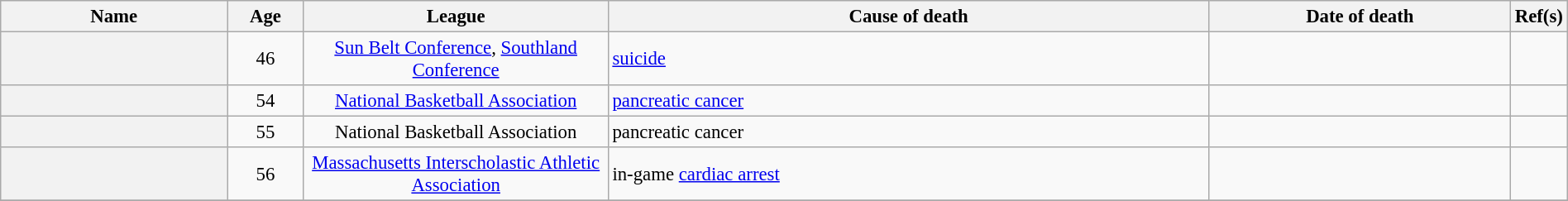<table class="wikitable sortable plainrowheaders" style="width: 100%; font-size:95%; text-align:center;">
<tr>
<th scope="col" style="width: 15%;">Name</th>
<th scope="col" style="width: 5%;">Age</th>
<th scope="col" style="width: 20%;">League</th>
<th scope="col" style="width: 40%;">Cause of death</th>
<th scope="col" style="width: 50%;">Date of death</th>
<th scope="col" class=unsortable style="width: 5%;">Ref(s)</th>
</tr>
<tr>
<th scope="row" style="text-align:center"></th>
<td>46</td>
<td><a href='#'>Sun Belt Conference</a>, <a href='#'>Southland Conference</a></td>
<td style="text-align:left"><a href='#'>suicide</a></td>
<td></td>
<td></td>
</tr>
<tr>
<th scope="row" style="text-align:center"></th>
<td>54</td>
<td><a href='#'>National Basketball Association</a></td>
<td style="text-align:left"><a href='#'>pancreatic cancer</a></td>
<td></td>
<td></td>
</tr>
<tr>
<th scope="row" style="text-align:center"></th>
<td>55</td>
<td>National Basketball Association</td>
<td style="text-align:left">pancreatic cancer</td>
<td></td>
<td></td>
</tr>
<tr>
<th scope="row" style="text-align:center"></th>
<td>56</td>
<td><a href='#'>Massachusetts Interscholastic Athletic Association</a></td>
<td style="text-align:left">in-game <a href='#'>cardiac arrest</a></td>
<td></td>
<td></td>
</tr>
<tr>
</tr>
</table>
